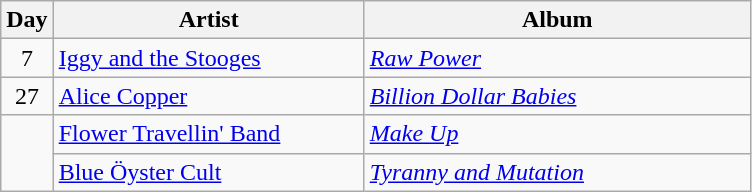<table class="wikitable" border="1">
<tr>
<th>Day</th>
<th width="200">Artist</th>
<th width="250">Album</th>
</tr>
<tr>
<td style="text-align:center;" rowspan="1">7</td>
<td><a href='#'>Iggy and the Stooges</a></td>
<td><em><a href='#'>Raw Power</a></em></td>
</tr>
<tr>
<td style="text-align:center;" rowspan="1">27</td>
<td><a href='#'>Alice Copper</a></td>
<td><em><a href='#'>Billion Dollar Babies</a></em></td>
</tr>
<tr>
<td rowspan="2" style="text-align:center;"></td>
<td><a href='#'>Flower Travellin' Band</a></td>
<td><em><a href='#'>Make Up</a></em></td>
</tr>
<tr>
<td><a href='#'>Blue Öyster Cult</a></td>
<td><em><a href='#'>Tyranny and Mutation</a></em></td>
</tr>
</table>
